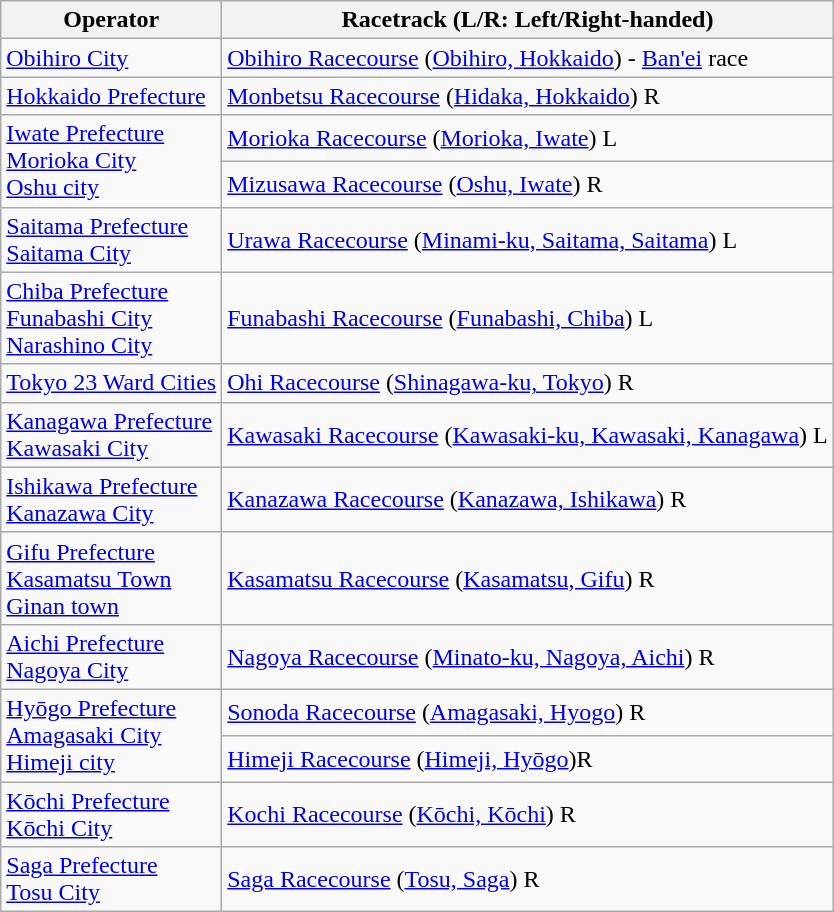<table class="wikitable">
<tr>
<th>Operator</th>
<th>Racetrack (L/R: Left/Right-handed)</th>
</tr>
<tr>
<td><a href='#'>Obihiro City</a></td>
<td><a href='#'>Obihiro Racecourse</a> (<a href='#'>Obihiro, Hokkaido</a>) - <a href='#'>Ban'ei</a> race</td>
</tr>
<tr>
<td><a href='#'>Hokkaido Prefecture</a></td>
<td><a href='#'>Monbetsu Racecourse</a> (<a href='#'>Hidaka, Hokkaido</a>) R</td>
</tr>
<tr>
<td rowspan="2"><a href='#'>Iwate Prefecture</a><br><a href='#'>Morioka City</a><br><a href='#'>Oshu city</a></td>
<td><a href='#'>Morioka Racecourse</a> (<a href='#'>Morioka, Iwate</a>) L</td>
</tr>
<tr>
<td><a href='#'>Mizusawa Racecourse</a> (<a href='#'>Oshu, Iwate</a>) R</td>
</tr>
<tr>
<td><a href='#'>Saitama Prefecture</a><br><a href='#'>Saitama City</a></td>
<td><a href='#'>Urawa Racecourse</a> (<a href='#'>Minami-ku, Saitama, Saitama</a>) L</td>
</tr>
<tr>
<td><a href='#'>Chiba Prefecture</a><br><a href='#'>Funabashi City</a><br><a href='#'>Narashino City</a></td>
<td><a href='#'>Funabashi Racecourse</a> (<a href='#'>Funabashi, Chiba</a>) L</td>
</tr>
<tr>
<td><a href='#'>Tokyo 23 Ward Cities</a></td>
<td><a href='#'>Ohi Racecourse</a> (<a href='#'>Shinagawa-ku, Tokyo</a>) R</td>
</tr>
<tr>
<td><a href='#'>Kanagawa Prefecture</a><br><a href='#'>Kawasaki City</a></td>
<td><a href='#'>Kawasaki Racecourse</a> (<a href='#'>Kawasaki-ku, Kawasaki, Kanagawa</a>) L</td>
</tr>
<tr>
<td><a href='#'>Ishikawa Prefecture</a><br><a href='#'>Kanazawa City</a></td>
<td><a href='#'>Kanazawa Racecourse</a> (<a href='#'>Kanazawa, Ishikawa</a>) R</td>
</tr>
<tr>
<td><a href='#'>Gifu Prefecture</a><br><a href='#'>Kasamatsu Town</a><br><a href='#'>Ginan town</a></td>
<td><a href='#'>Kasamatsu Racecourse</a> (<a href='#'>Kasamatsu, Gifu</a>) R</td>
</tr>
<tr>
<td><a href='#'>Aichi Prefecture</a><br><a href='#'>Nagoya City</a></td>
<td><a href='#'>Nagoya Racecourse</a> (<a href='#'>Minato-ku, Nagoya, Aichi</a>) R</td>
</tr>
<tr>
<td rowspan="2"><a href='#'>Hyōgo Prefecture</a><br><a href='#'>Amagasaki City</a><br><a href='#'>Himeji city</a></td>
<td><a href='#'>Sonoda Racecourse</a> (<a href='#'>Amagasaki, Hyogo</a>) R</td>
</tr>
<tr>
<td><a href='#'>Himeji Racecourse</a> (<a href='#'>Himeji, Hyōgo</a>)R</td>
</tr>
<tr>
<td><a href='#'>Kōchi Prefecture</a><br><a href='#'>Kōchi City</a></td>
<td><a href='#'>Kochi Racecourse</a> (<a href='#'>Kōchi, Kōchi</a>) R</td>
</tr>
<tr>
<td><a href='#'>Saga Prefecture</a><br><a href='#'>Tosu City</a></td>
<td><a href='#'>Saga Racecourse</a> (<a href='#'>Tosu, Saga</a>) R</td>
</tr>
</table>
